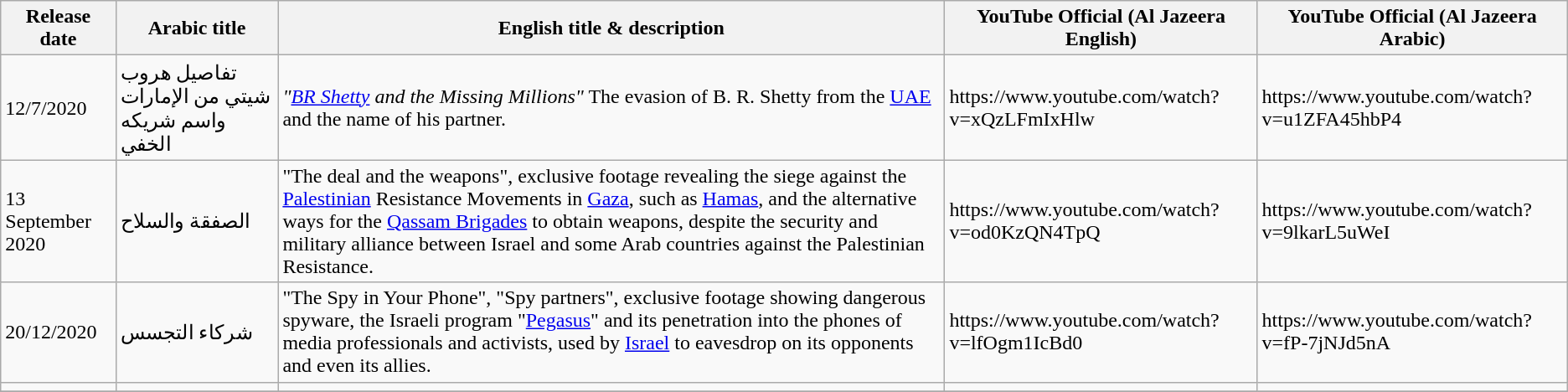<table class="wikitable sortable">
<tr>
<th>Release date</th>
<th>Arabic title</th>
<th>English title & description</th>
<th>YouTube Official (Al Jazeera English)</th>
<th>YouTube Official (Al Jazeera Arabic)</th>
</tr>
<tr>
<td>12/7/2020</td>
<td>تفاصيل هروب شيتي من الإمارات واسم شريكه الخفي</td>
<td><em>"<a href='#'>BR Shetty</a> and the Missing Millions"</em> The evasion  of B. R. Shetty  from the <a href='#'>UAE</a> and the name of his partner.</td>
<td>https://www.youtube.com/watch?v=xQzLFmIxHlw</td>
<td>https://www.youtube.com/watch?v=u1ZFA45hbP4</td>
</tr>
<tr>
<td>13 September 2020</td>
<td>الصفقة والسلاح</td>
<td>"The deal and the weapons", exclusive footage revealing the siege against the <a href='#'>Palestinian</a> Resistance Movements in <a href='#'>Gaza</a>, such as <a href='#'>Hamas</a>, and the alternative ways for the <a href='#'>Qassam Brigades</a> to obtain weapons, despite the security and military alliance between Israel and some Arab countries against the Palestinian Resistance.</td>
<td>https://www.youtube.com/watch?v=od0KzQN4TpQ</td>
<td>https://www.youtube.com/watch?v=9lkarL5uWeI</td>
</tr>
<tr>
<td>20/12/2020</td>
<td>شركاء التجسس</td>
<td>"The Spy in Your Phone", "Spy partners", exclusive footage showing dangerous spyware, the Israeli program "<a href='#'>Pegasus</a>" and its penetration into the phones of media professionals and activists, used by <a href='#'>Israel</a> to eavesdrop on its opponents and even its allies.</td>
<td>https://www.youtube.com/watch?v=lfOgm1IcBd0</td>
<td>https://www.youtube.com/watch?v=fP-7jNJd5nA</td>
</tr>
<tr>
<td></td>
<td></td>
<td></td>
<td></td>
<td></td>
</tr>
<tr>
</tr>
</table>
